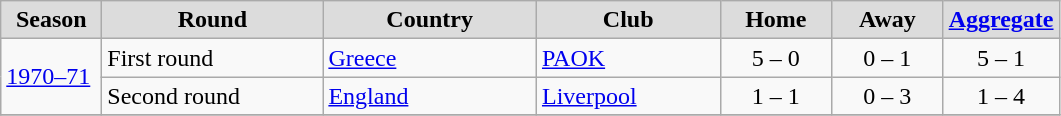<table class="wikitable" style="text-align: center;">
<tr>
<th width="60" style="background:#DCDCDC">Season</th>
<th width="140" style="background:#DCDCDC">Round</th>
<th width="135" style="background:#DCDCDC">Country</th>
<th width="115" style="background:#DCDCDC">Club</th>
<th width="67" style="background:#DCDCDC">Home</th>
<th width="67" style="background:#DCDCDC">Away</th>
<th width="67" style="background:#DCDCDC"><a href='#'>Aggregate</a></th>
</tr>
<tr>
<td rowspan=2 align=left><a href='#'>1970–71</a></td>
<td align=left>First round</td>
<td align=left> <a href='#'>Greece</a></td>
<td align=left><a href='#'>PAOK</a></td>
<td>5 – 0</td>
<td>0 – 1</td>
<td>5 – 1</td>
</tr>
<tr>
<td align=left>Second round</td>
<td align=left> <a href='#'>England</a></td>
<td align=left><a href='#'>Liverpool</a></td>
<td>1 – 1</td>
<td>0 – 3</td>
<td>1 – 4</td>
</tr>
<tr>
</tr>
</table>
